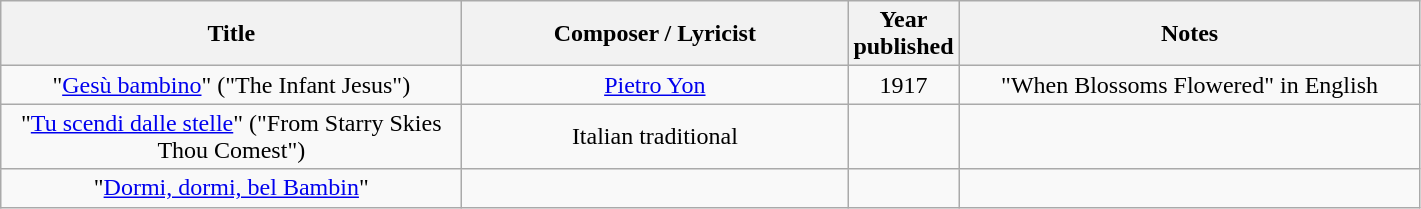<table class="wikitable" style="text-align:center;">
<tr>
<th width="300">Title</th>
<th width="250">Composer / Lyricist</th>
<th width="20">Year published</th>
<th width="300">Notes</th>
</tr>
<tr>
<td>"<a href='#'>Gesù bambino</a>" ("The Infant Jesus")</td>
<td><a href='#'>Pietro Yon</a></td>
<td>1917</td>
<td>"When Blossoms Flowered" in English</td>
</tr>
<tr>
<td>"<a href='#'>Tu scendi dalle stelle</a>" ("From Starry Skies Thou Comest")</td>
<td>Italian traditional</td>
<td></td>
<td></td>
</tr>
<tr>
<td>"<a href='#'>Dormi, dormi, bel Bambin</a>"</td>
<td></td>
<td></td>
<td></td>
</tr>
</table>
